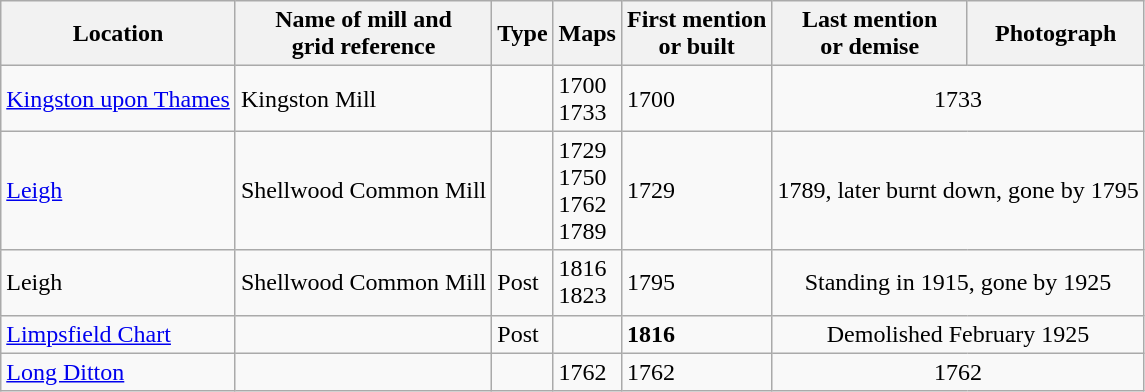<table class="wikitable">
<tr>
<th>Location</th>
<th>Name of mill and<br>grid reference</th>
<th>Type</th>
<th>Maps</th>
<th>First mention<br>or built</th>
<th>Last mention<br> or demise</th>
<th>Photograph</th>
</tr>
<tr>
<td><a href='#'>Kingston upon Thames</a></td>
<td>Kingston Mill</td>
<td></td>
<td>1700<br>1733</td>
<td>1700</td>
<td colspan="2" style="text-align:center;">1733</td>
</tr>
<tr>
<td><a href='#'>Leigh</a></td>
<td>Shellwood Common Mill</td>
<td></td>
<td>1729<br>1750<br>1762<br>1789</td>
<td>1729</td>
<td colspan="2" style="text-align:center;">1789, later burnt down, gone by 1795</td>
</tr>
<tr>
<td>Leigh</td>
<td>Shellwood Common Mill</td>
<td>Post</td>
<td>1816<br>1823</td>
<td>1795</td>
<td colspan="2" style="text-align:center;">Standing in 1915, gone by 1925</td>
</tr>
<tr>
<td><a href='#'>Limpsfield Chart</a></td>
<td></td>
<td>Post</td>
<td></td>
<td><strong>1816</strong></td>
<td colspan="2" style="text-align:center;">Demolished February 1925</td>
</tr>
<tr>
<td><a href='#'>Long Ditton</a></td>
<td></td>
<td></td>
<td>1762</td>
<td>1762</td>
<td colspan="2" style="text-align:center;">1762</td>
</tr>
</table>
